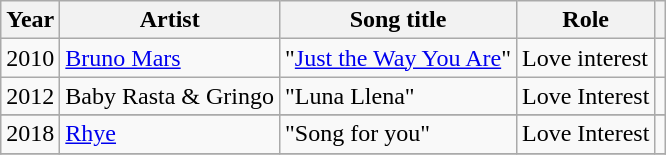<table class="wikitable sortable">
<tr>
<th>Year</th>
<th>Artist</th>
<th>Song title</th>
<th>Role</th>
<th></th>
</tr>
<tr>
<td>2010</td>
<td><a href='#'>Bruno Mars</a></td>
<td>"<a href='#'>Just the Way You Are</a>"</td>
<td>Love interest</td>
<td></td>
</tr>
<tr>
<td>2012</td>
<td>Baby Rasta & Gringo</td>
<td>"Luna Llena"</td>
<td>Love Interest</td>
<td></td>
</tr>
<tr>
</tr>
<tr>
<td>2018</td>
<td><a href='#'>Rhye</a></td>
<td>"Song for you"</td>
<td>Love Interest</td>
<td></td>
</tr>
<tr>
</tr>
</table>
